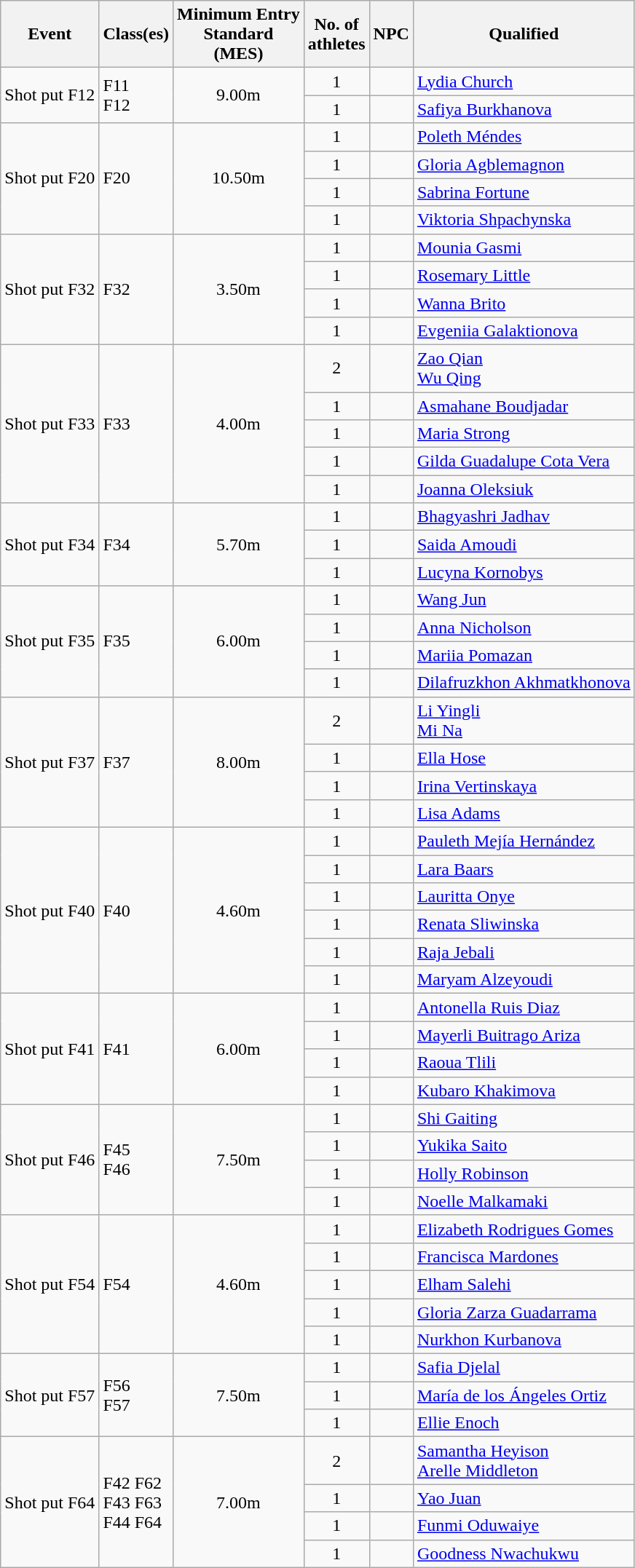<table class="wikitable">
<tr>
<th>Event</th>
<th>Class(es)</th>
<th>Minimum Entry<br>Standard<br>(MES)</th>
<th>No. of<br>athletes</th>
<th>NPC</th>
<th>Qualified</th>
</tr>
<tr>
<td rowspan=2>Shot put F12</td>
<td rowspan=2>F11<br>F12</td>
<td rowspan=2 align=center>9.00m</td>
<td align=center>1</td>
<td></td>
<td><a href='#'>Lydia Church</a></td>
</tr>
<tr>
<td align=center>1</td>
<td></td>
<td><a href='#'>Safiya Burkhanova</a></td>
</tr>
<tr>
<td rowspan=4>Shot put F20</td>
<td rowspan=4>F20</td>
<td rowspan=4 align=center>10.50m</td>
<td align=center>1</td>
<td></td>
<td><a href='#'>Poleth Méndes</a></td>
</tr>
<tr>
<td align=center>1</td>
<td></td>
<td><a href='#'>Gloria Agblemagnon</a></td>
</tr>
<tr>
<td align=center>1</td>
<td></td>
<td><a href='#'>Sabrina Fortune</a></td>
</tr>
<tr>
<td align=center>1</td>
<td></td>
<td><a href='#'>Viktoria Shpachynska</a></td>
</tr>
<tr>
<td rowspan=4>Shot put F32</td>
<td rowspan=4>F32</td>
<td rowspan=4 align=center>3.50m</td>
<td align=center>1</td>
<td></td>
<td><a href='#'>Mounia Gasmi</a></td>
</tr>
<tr>
<td align=center>1</td>
<td></td>
<td><a href='#'>Rosemary Little</a></td>
</tr>
<tr>
<td align=center>1</td>
<td></td>
<td><a href='#'>Wanna Brito</a></td>
</tr>
<tr>
<td align=center>1</td>
<td></td>
<td><a href='#'>Evgeniia Galaktionova</a></td>
</tr>
<tr>
<td rowspan=5>Shot put F33</td>
<td rowspan=5>F33</td>
<td rowspan=5 align=center>4.00m</td>
<td align=center>2</td>
<td></td>
<td><a href='#'>Zao Qian</a><br><a href='#'>Wu Qing</a></td>
</tr>
<tr>
<td align=center>1</td>
<td></td>
<td><a href='#'>Asmahane Boudjadar</a></td>
</tr>
<tr>
<td align=center>1</td>
<td></td>
<td><a href='#'>Maria Strong</a></td>
</tr>
<tr>
<td align=center>1</td>
<td></td>
<td><a href='#'>Gilda Guadalupe Cota Vera</a></td>
</tr>
<tr>
<td align=center>1</td>
<td></td>
<td><a href='#'>Joanna Oleksiuk</a></td>
</tr>
<tr>
<td rowspan=3>Shot put F34</td>
<td rowspan=3>F34</td>
<td rowspan=3 align=center>5.70m</td>
<td align=center>1</td>
<td></td>
<td><a href='#'>Bhagyashri Jadhav</a></td>
</tr>
<tr>
<td align=center>1</td>
<td></td>
<td><a href='#'>Saida Amoudi</a></td>
</tr>
<tr>
<td align=center>1</td>
<td></td>
<td><a href='#'>Lucyna Kornobys</a></td>
</tr>
<tr>
<td rowspan=4>Shot put F35</td>
<td rowspan=4>F35</td>
<td rowspan=4 align=center>6.00m</td>
<td align=center>1</td>
<td></td>
<td><a href='#'>Wang Jun</a></td>
</tr>
<tr>
<td align=center>1</td>
<td></td>
<td><a href='#'>Anna Nicholson</a></td>
</tr>
<tr>
<td align=center>1</td>
<td></td>
<td><a href='#'>Mariia Pomazan</a></td>
</tr>
<tr>
<td align=center>1</td>
<td></td>
<td><a href='#'>Dilafruzkhon Akhmatkhonova</a></td>
</tr>
<tr>
<td rowspan=4>Shot put F37</td>
<td rowspan=4>F37</td>
<td rowspan=4 align=center>8.00m</td>
<td align=center>2</td>
<td></td>
<td><a href='#'>Li Yingli</a><br><a href='#'>Mi Na</a></td>
</tr>
<tr>
<td align=center>1</td>
<td></td>
<td><a href='#'>Ella Hose</a></td>
</tr>
<tr>
<td align=center>1</td>
<td></td>
<td><a href='#'>Irina Vertinskaya</a></td>
</tr>
<tr>
<td align=center>1</td>
<td></td>
<td><a href='#'>Lisa Adams</a></td>
</tr>
<tr>
<td rowspan=6>Shot put F40</td>
<td rowspan=6>F40</td>
<td rowspan=6 align=center>4.60m</td>
<td align=center>1</td>
<td></td>
<td><a href='#'>Pauleth Mejía Hernández</a></td>
</tr>
<tr>
<td align=center>1</td>
<td></td>
<td><a href='#'>Lara Baars</a></td>
</tr>
<tr>
<td align=center>1</td>
<td></td>
<td><a href='#'>Lauritta Onye</a></td>
</tr>
<tr>
<td align=center>1</td>
<td></td>
<td><a href='#'>Renata Sliwinska</a></td>
</tr>
<tr>
<td align=center>1</td>
<td></td>
<td><a href='#'>Raja Jebali</a></td>
</tr>
<tr>
<td align=center>1</td>
<td></td>
<td><a href='#'>Maryam Alzeyoudi</a></td>
</tr>
<tr>
<td rowspan=4>Shot put F41</td>
<td rowspan=4>F41</td>
<td rowspan=4 align=center>6.00m</td>
<td align=center>1</td>
<td></td>
<td><a href='#'>Antonella Ruis Diaz</a></td>
</tr>
<tr>
<td align=center>1</td>
<td></td>
<td><a href='#'>Mayerli Buitrago Ariza</a></td>
</tr>
<tr>
<td align=center>1</td>
<td></td>
<td><a href='#'>Raoua Tlili</a></td>
</tr>
<tr>
<td align=center>1</td>
<td></td>
<td><a href='#'>Kubaro Khakimova</a></td>
</tr>
<tr>
<td rowspan=4>Shot put F46</td>
<td rowspan=4>F45<br>F46</td>
<td rowspan=4 align=center>7.50m</td>
<td align=center>1</td>
<td></td>
<td><a href='#'>Shi Gaiting</a></td>
</tr>
<tr>
<td align=center>1</td>
<td></td>
<td><a href='#'>Yukika Saito</a></td>
</tr>
<tr>
<td align=center>1</td>
<td></td>
<td><a href='#'>Holly Robinson</a></td>
</tr>
<tr>
<td align=center>1</td>
<td></td>
<td><a href='#'>Noelle Malkamaki</a></td>
</tr>
<tr>
<td rowspan=5>Shot put F54</td>
<td rowspan=5>F54</td>
<td rowspan=5 align=center>4.60m</td>
<td align=center>1</td>
<td></td>
<td><a href='#'>Elizabeth Rodrigues Gomes</a></td>
</tr>
<tr>
<td align=center>1</td>
<td></td>
<td><a href='#'>Francisca Mardones</a></td>
</tr>
<tr>
<td align=center>1</td>
<td></td>
<td><a href='#'>Elham Salehi</a></td>
</tr>
<tr>
<td align=center>1</td>
<td></td>
<td><a href='#'>Gloria Zarza Guadarrama</a></td>
</tr>
<tr>
<td align=center>1</td>
<td></td>
<td><a href='#'>Nurkhon Kurbanova</a></td>
</tr>
<tr>
<td rowspan=3>Shot put F57</td>
<td rowspan=3>F56<br> F57</td>
<td rowspan=3 align=center>7.50m</td>
<td align=center>1</td>
<td></td>
<td><a href='#'>Safia Djelal</a></td>
</tr>
<tr>
<td align=center>1</td>
<td></td>
<td><a href='#'>María de los Ángeles Ortiz</a></td>
</tr>
<tr>
<td align=center>1</td>
<td></td>
<td><a href='#'>Ellie Enoch</a></td>
</tr>
<tr>
<td rowspan=4>Shot put F64</td>
<td rowspan=4>F42  F62<br>F43  F63<br>F44  F64</td>
<td rowspan=4 align=center>7.00m</td>
<td align=center>2</td>
<td></td>
<td><a href='#'>Samantha Heyison</a><br><a href='#'>Arelle Middleton</a></td>
</tr>
<tr>
<td align=center>1</td>
<td></td>
<td><a href='#'>Yao Juan</a></td>
</tr>
<tr>
<td align=center>1</td>
<td></td>
<td><a href='#'>Funmi Oduwaiye</a></td>
</tr>
<tr>
<td align=center>1</td>
<td></td>
<td><a href='#'>Goodness Nwachukwu</a></td>
</tr>
</table>
